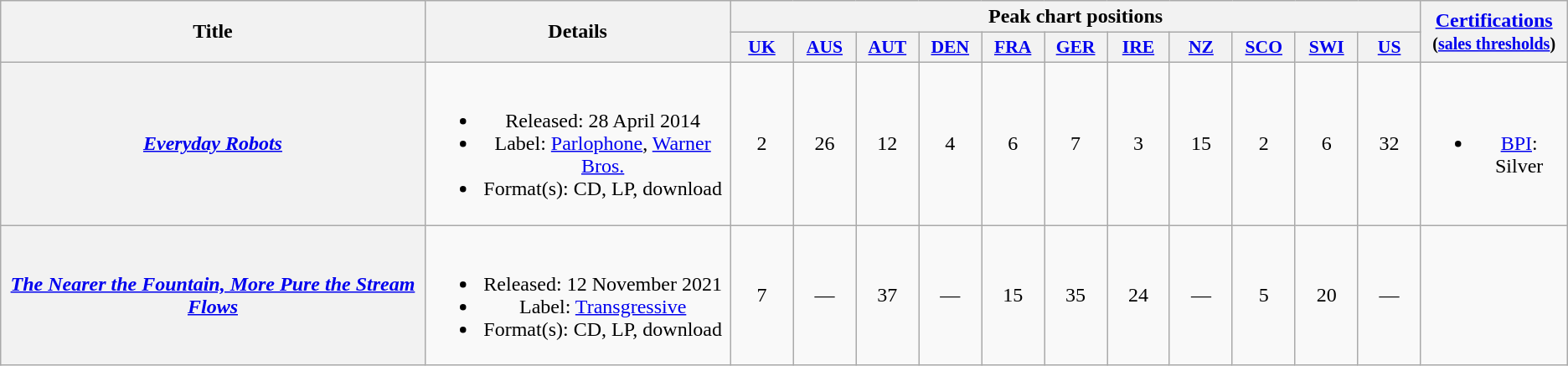<table class="wikitable plainrowheaders" style="text-align:center;" border="1">
<tr>
<th scope="col" rowspan="2">Title</th>
<th scope="col" rowspan="2">Details</th>
<th scope="col" colspan="11">Peak chart positions</th>
<th scope="col" rowspan="2"><a href='#'>Certifications</a><br><small>(<a href='#'>sales thresholds</a>)</small></th>
</tr>
<tr>
<th scope="col" style="width:3em;font-size:90%;"><a href='#'>UK</a> <br></th>
<th scope="col" style="width:3em;font-size:90%;"><a href='#'>AUS</a> <br></th>
<th scope="col" style="width:3em;font-size:90%;"><a href='#'>AUT</a> <br></th>
<th scope="col" style="width:3em;font-size:90%;"><a href='#'>DEN</a> <br></th>
<th scope="col" style="width:3em;font-size:90%;"><a href='#'>FRA</a> <br></th>
<th scope="col" style="width:3em;font-size:90%;"><a href='#'>GER</a> <br></th>
<th scope="col" style="width:3em;font-size:90%;"><a href='#'>IRE</a> <br></th>
<th scope="col" style="width:3em;font-size:90%;"><a href='#'>NZ</a> <br></th>
<th scope="col" style="width:3em;font-size:90%;"><a href='#'>SCO</a> <br></th>
<th scope="col" style="width:3em;font-size:90%;"><a href='#'>SWI</a> <br></th>
<th scope="col" style="width:3em;font-size:90%;"><a href='#'>US</a> <br></th>
</tr>
<tr>
<th scope="row"><em><a href='#'>Everyday Robots</a></em></th>
<td><br><ul><li>Released: 28 April 2014</li><li>Label: <a href='#'>Parlophone</a>, <a href='#'>Warner Bros.</a></li><li>Format(s): CD, LP, download</li></ul></td>
<td>2</td>
<td>26</td>
<td>12</td>
<td>4</td>
<td>6</td>
<td>7</td>
<td>3</td>
<td>15</td>
<td>2</td>
<td>6</td>
<td>32</td>
<td><br><ul><li><a href='#'>BPI</a>: Silver</li></ul></td>
</tr>
<tr>
<th scope="row"><em><a href='#'>The Nearer the Fountain, More Pure the Stream Flows</a></em></th>
<td><br><ul><li>Released: 12 November 2021</li><li>Label: <a href='#'>Transgressive</a></li><li>Format(s): CD, LP, download</li></ul></td>
<td>7</td>
<td>—</td>
<td>37</td>
<td>—</td>
<td>15</td>
<td>35</td>
<td>24</td>
<td>—</td>
<td>5</td>
<td>20</td>
<td>—</td>
<td></td>
</tr>
</table>
